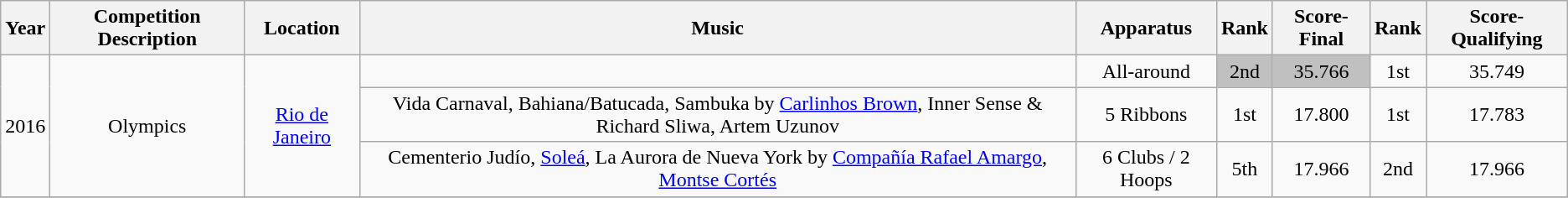<table class="wikitable" style="text-align:center">
<tr>
<th>Year</th>
<th>Competition Description</th>
<th>Location</th>
<th>Music</th>
<th>Apparatus</th>
<th>Rank</th>
<th>Score-Final</th>
<th>Rank</th>
<th>Score-Qualifying</th>
</tr>
<tr>
<td rowspan="3">2016</td>
<td rowspan="3">Olympics</td>
<td rowspan="3"><a href='#'>Rio de Janeiro</a></td>
<td></td>
<td>All-around</td>
<td bgcolor=silver>2nd</td>
<td bgcolor=silver>35.766</td>
<td>1st</td>
<td>35.749</td>
</tr>
<tr>
<td>Vida Carnaval, Bahiana/Batucada, Sambuka by <a href='#'>Carlinhos Brown</a>, Inner Sense & Richard Sliwa, Artem Uzunov</td>
<td>5 Ribbons</td>
<td>1st</td>
<td>17.800</td>
<td>1st</td>
<td>17.783</td>
</tr>
<tr>
<td>Cementerio Judío, <a href='#'>Soleá</a>, La Aurora de Nueva York by <a href='#'>Compañía Rafael Amargo</a>, <a href='#'>Montse Cortés</a></td>
<td>6 Clubs / 2 Hoops</td>
<td>5th</td>
<td>17.966</td>
<td>2nd</td>
<td>17.966</td>
</tr>
<tr>
</tr>
</table>
